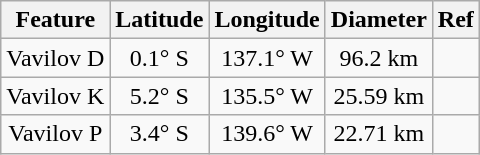<table class="wikitable" style="text-align: center;">
<tr>
<th>Feature</th>
<th>Latitude</th>
<th>Longitude</th>
<th>Diameter</th>
<th>Ref</th>
</tr>
<tr>
<td>Vavilov D</td>
<td>0.1° S</td>
<td>137.1° W</td>
<td>96.2 km</td>
<td></td>
</tr>
<tr>
<td>Vavilov K</td>
<td>5.2° S</td>
<td>135.5° W</td>
<td>25.59 km</td>
<td></td>
</tr>
<tr>
<td>Vavilov P</td>
<td>3.4° S</td>
<td>139.6° W</td>
<td>22.71 km</td>
<td></td>
</tr>
</table>
